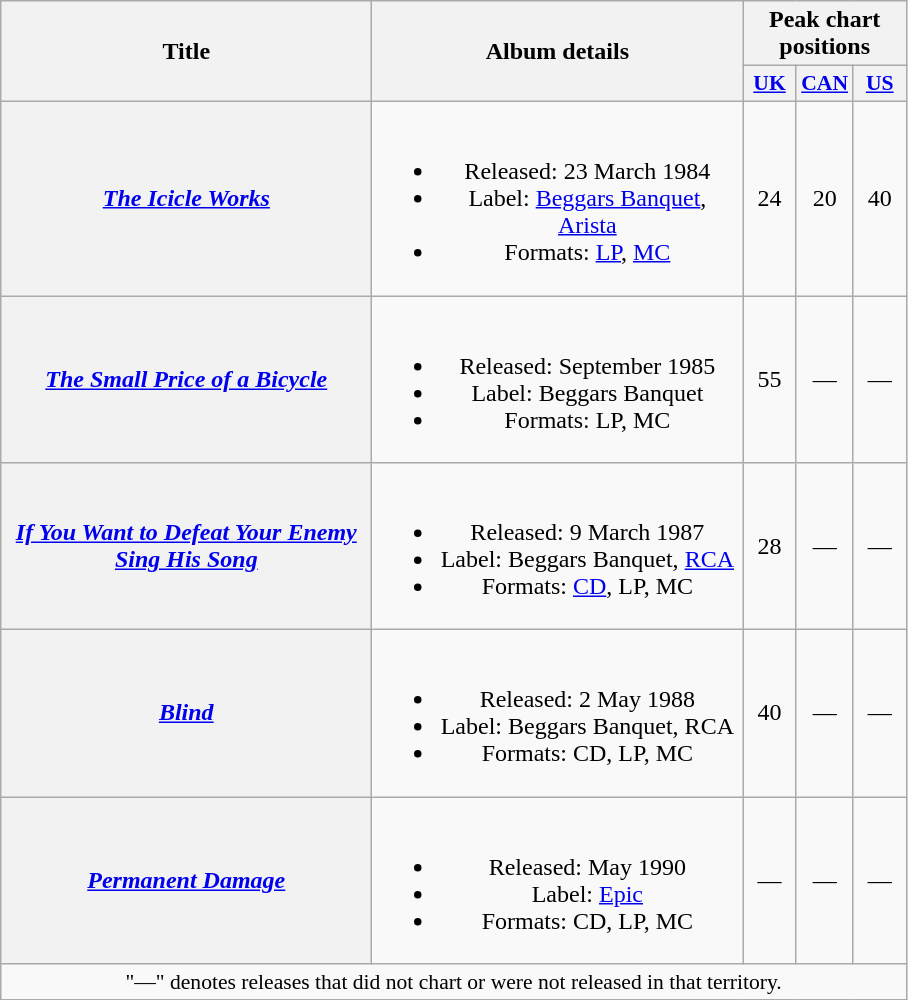<table class="wikitable plainrowheaders" style="text-align:center;">
<tr>
<th rowspan="2" scope="col" style="width:15em;">Title</th>
<th rowspan="2" scope="col" style="width:15em;">Album details</th>
<th colspan="3">Peak chart positions</th>
</tr>
<tr>
<th scope="col" style="width:2em;font-size:90%;"><a href='#'>UK</a><br></th>
<th scope="col" style="width:2em;font-size:90%;"><a href='#'>CAN</a><br></th>
<th scope="col" style="width:2em;font-size:90%;"><a href='#'>US</a><br></th>
</tr>
<tr>
<th scope="row"><em><a href='#'>The Icicle Works</a></em></th>
<td><br><ul><li>Released: 23 March 1984</li><li>Label: <a href='#'>Beggars Banquet</a>, <a href='#'>Arista</a></li><li>Formats: <a href='#'>LP</a>, <a href='#'>MC</a></li></ul></td>
<td>24</td>
<td>20</td>
<td>40</td>
</tr>
<tr>
<th scope="row"><em><a href='#'>The Small Price of a Bicycle</a></em></th>
<td><br><ul><li>Released: September 1985</li><li>Label: Beggars Banquet</li><li>Formats: LP, MC</li></ul></td>
<td>55</td>
<td>—</td>
<td>—</td>
</tr>
<tr>
<th scope="row"><em><a href='#'>If You Want to Defeat Your Enemy Sing His Song</a></em></th>
<td><br><ul><li>Released: 9 March 1987</li><li>Label: Beggars Banquet, <a href='#'>RCA</a></li><li>Formats: <a href='#'>CD</a>, LP, MC</li></ul></td>
<td>28</td>
<td>—</td>
<td>—</td>
</tr>
<tr>
<th scope="row"><em><a href='#'>Blind</a></em></th>
<td><br><ul><li>Released: 2 May 1988</li><li>Label: Beggars Banquet, RCA</li><li>Formats: CD, LP, MC</li></ul></td>
<td>40</td>
<td>—</td>
<td>—</td>
</tr>
<tr>
<th scope="row"><em><a href='#'>Permanent Damage</a></em></th>
<td><br><ul><li>Released: May 1990</li><li>Label: <a href='#'>Epic</a></li><li>Formats: CD, LP, MC</li></ul></td>
<td>—</td>
<td>—</td>
<td>—</td>
</tr>
<tr>
<td colspan="5" style="font-size:90%">"—" denotes releases that did not chart or were not released in that territory.</td>
</tr>
</table>
